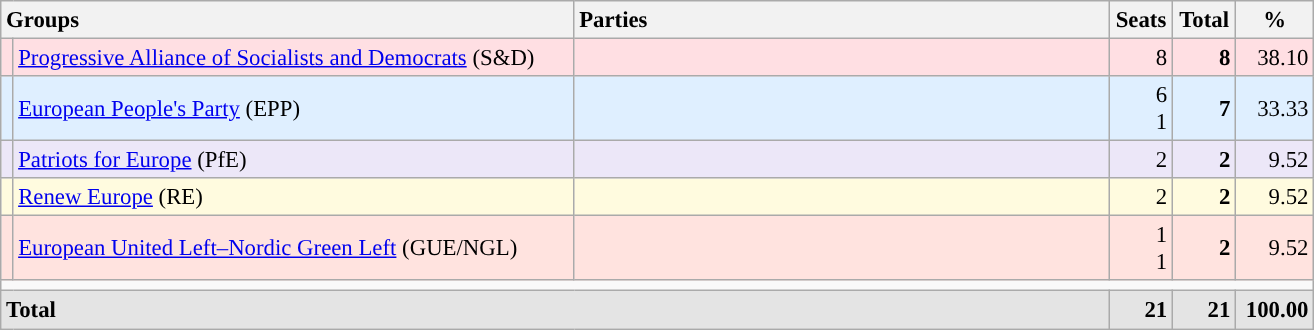<table class="wikitable" style="text-align:right; font-size:95%; margin-bottom:0">
<tr>
<th style="text-align:left;" colspan="2" width="375">Groups</th>
<th style="text-align:left;" width="350">Parties</th>
<th width="35">Seats</th>
<th width="35">Total</th>
<th width="45">%</th>
</tr>
<tr style="background:#FFDFE3;">
<td style="color:inherit;background:"></td>
<td align="left"><a href='#'>Progressive Alliance of Socialists and Democrats</a> (S&D)</td>
<td align="left"></td>
<td>8</td>
<td><strong>8</strong></td>
<td>38.10</td>
</tr>
<tr style="background:#DFEFFF;">
<td width="1" style="color:inherit;background:"></td>
<td align="left"><a href='#'>European People's Party</a> (EPP)</td>
<td align="left"></td>
<td>6<br>1</td>
<td><strong>7</strong></td>
<td>33.33</td>
</tr>
<tr style="background:#ECE7F8;">
<td style="color:inherit;background:"></td>
<td align="left"><a href='#'>Patriots for Europe</a> (PfE)</td>
<td align="left"></td>
<td>2</td>
<td><strong>2</strong></td>
<td>9.52</td>
</tr>
<tr style="background:#FFFBDF;">
<td style="color:inherit;background:"></td>
<td align="left"><a href='#'>Renew Europe</a> (RE)</td>
<td align="left"></td>
<td>2</td>
<td><strong>2</strong></td>
<td>9.52</td>
</tr>
<tr style="background:#FFE3DF;">
<td style="color:inherit;background:"></td>
<td align="left"><a href='#'>European United Left–Nordic Green Left</a> (GUE/NGL)</td>
<td align="left"></td>
<td>1<br>1</td>
<td><strong>2</strong></td>
<td>9.52</td>
</tr>
<tr>
<td colspan="6"></td>
</tr>
<tr style="background:#E4E4E4; font-weight:bold;">
<td align="left" colspan="3">Total</td>
<td>21</td>
<td>21</td>
<td>100.00</td>
</tr>
</table>
